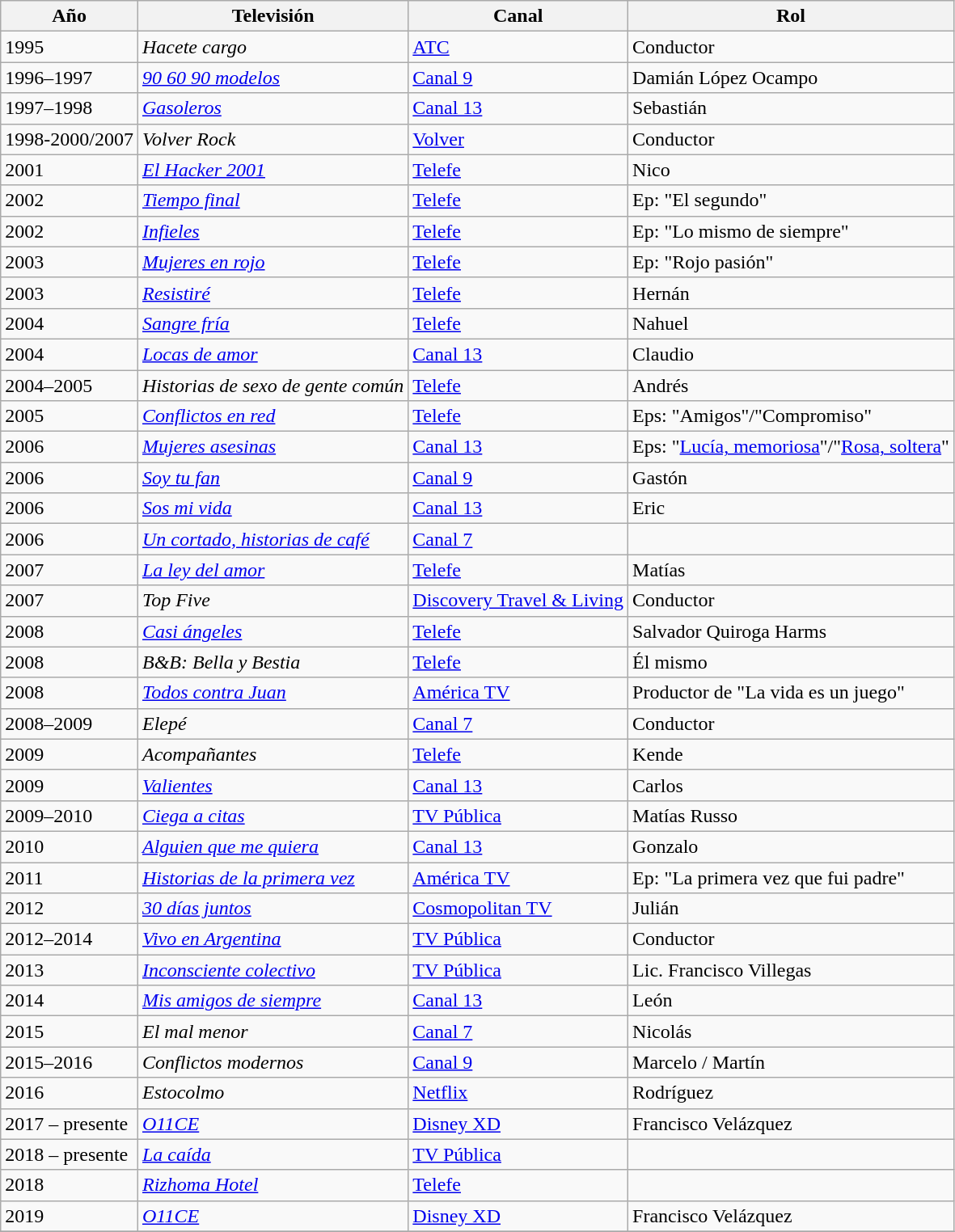<table class="wikitable">
<tr>
<th>Año</th>
<th>Televisión</th>
<th>Canal</th>
<th>Rol</th>
</tr>
<tr>
<td>1995</td>
<td><em>Hacete cargo</em></td>
<td><a href='#'>ATC</a></td>
<td>Conductor</td>
</tr>
<tr>
<td>1996–1997</td>
<td><em><a href='#'>90 60 90 modelos</a></em></td>
<td><a href='#'>Canal 9</a></td>
<td>Damián López Ocampo</td>
</tr>
<tr>
<td>1997–1998</td>
<td><em><a href='#'>Gasoleros</a></em></td>
<td><a href='#'>Canal 13</a></td>
<td>Sebastián</td>
</tr>
<tr>
<td>1998-2000/2007</td>
<td><em>Volver Rock</em></td>
<td><a href='#'>Volver</a></td>
<td>Conductor</td>
</tr>
<tr>
<td>2001</td>
<td><em><a href='#'>El Hacker 2001</a></em></td>
<td><a href='#'>Telefe</a></td>
<td>Nico</td>
</tr>
<tr>
<td>2002</td>
<td><em><a href='#'>Tiempo final</a></em></td>
<td><a href='#'>Telefe</a></td>
<td>Ep: "El segundo"</td>
</tr>
<tr>
<td>2002</td>
<td><em><a href='#'>Infieles</a></em></td>
<td><a href='#'>Telefe</a></td>
<td>Ep: "Lo mismo de siempre"</td>
</tr>
<tr>
<td>2003</td>
<td><em><a href='#'>Mujeres en rojo</a></em></td>
<td><a href='#'>Telefe</a></td>
<td>Ep: "Rojo pasión"</td>
</tr>
<tr>
<td>2003</td>
<td><em><a href='#'>Resistiré</a></em></td>
<td><a href='#'>Telefe</a></td>
<td>Hernán</td>
</tr>
<tr>
<td>2004</td>
<td><em><a href='#'>Sangre fría</a></em></td>
<td><a href='#'>Telefe</a></td>
<td>Nahuel</td>
</tr>
<tr>
<td>2004</td>
<td><em><a href='#'>Locas de amor</a></em></td>
<td><a href='#'>Canal 13</a></td>
<td>Claudio</td>
</tr>
<tr>
<td>2004–2005</td>
<td><em>Historias de sexo de gente común</em></td>
<td><a href='#'>Telefe</a></td>
<td>Andrés</td>
</tr>
<tr>
<td>2005</td>
<td><em><a href='#'>Conflictos en red</a></em></td>
<td><a href='#'>Telefe</a></td>
<td>Eps: "Amigos"/"Compromiso"</td>
</tr>
<tr>
<td>2006</td>
<td><em><a href='#'>Mujeres asesinas</a></em></td>
<td><a href='#'>Canal 13</a></td>
<td>Eps: "<a href='#'>Lucía, memoriosa</a>"/"<a href='#'>Rosa, soltera</a>"</td>
</tr>
<tr>
<td>2006</td>
<td><em><a href='#'>Soy tu fan</a></em></td>
<td><a href='#'>Canal 9</a></td>
<td>Gastón</td>
</tr>
<tr>
<td>2006</td>
<td><em><a href='#'>Sos mi vida</a></em></td>
<td><a href='#'>Canal 13</a></td>
<td>Eric</td>
</tr>
<tr>
<td>2006</td>
<td><em><a href='#'>Un cortado, historias de café</a></em></td>
<td><a href='#'>Canal 7</a></td>
<td></td>
</tr>
<tr>
<td>2007</td>
<td><em><a href='#'>La ley del amor</a></em></td>
<td><a href='#'>Telefe</a></td>
<td>Matías</td>
</tr>
<tr>
<td>2007</td>
<td><em>Top Five</em></td>
<td><a href='#'>Discovery Travel & Living</a></td>
<td>Conductor</td>
</tr>
<tr>
<td>2008</td>
<td><em><a href='#'>Casi ángeles</a></em></td>
<td><a href='#'>Telefe</a></td>
<td>Salvador Quiroga Harms</td>
</tr>
<tr>
<td>2008</td>
<td><em>B&B: Bella y Bestia</em></td>
<td><a href='#'>Telefe</a></td>
<td>Él mismo</td>
</tr>
<tr>
<td>2008</td>
<td><em><a href='#'>Todos contra Juan</a></em></td>
<td><a href='#'>América TV</a></td>
<td>Productor de "La vida es un juego"</td>
</tr>
<tr>
<td>2008–2009</td>
<td><em>Elepé</em></td>
<td><a href='#'>Canal 7</a></td>
<td>Conductor</td>
</tr>
<tr>
<td>2009</td>
<td><em>Acompañantes</em></td>
<td><a href='#'>Telefe</a></td>
<td>Kende</td>
</tr>
<tr>
<td>2009</td>
<td><em><a href='#'>Valientes</a></em></td>
<td><a href='#'>Canal 13</a></td>
<td>Carlos</td>
</tr>
<tr>
<td>2009–2010</td>
<td><em><a href='#'>Ciega a citas</a></em></td>
<td><a href='#'>TV Pública</a></td>
<td>Matías Russo</td>
</tr>
<tr>
<td>2010</td>
<td><em><a href='#'>Alguien que me quiera</a></em></td>
<td><a href='#'>Canal 13</a></td>
<td>Gonzalo</td>
</tr>
<tr>
<td>2011</td>
<td><em><a href='#'>Historias de la primera vez</a></em></td>
<td><a href='#'>América TV</a></td>
<td>Ep: "La primera vez que fui padre"</td>
</tr>
<tr>
<td>2012</td>
<td><em><a href='#'>30 días juntos</a></em></td>
<td><a href='#'>Cosmopolitan TV</a></td>
<td>Julián</td>
</tr>
<tr>
<td>2012–2014</td>
<td><em><a href='#'>Vivo en Argentina</a></em></td>
<td><a href='#'>TV Pública</a></td>
<td>Conductor</td>
</tr>
<tr>
<td>2013</td>
<td><em><a href='#'>Inconsciente colectivo</a></em></td>
<td><a href='#'>TV Pública</a></td>
<td>Lic. Francisco Villegas</td>
</tr>
<tr>
<td>2014</td>
<td><em><a href='#'>Mis amigos de siempre</a></em></td>
<td><a href='#'>Canal 13</a></td>
<td>León</td>
</tr>
<tr>
<td>2015</td>
<td><em>El mal menor</em></td>
<td><a href='#'>Canal 7</a></td>
<td>Nicolás</td>
</tr>
<tr>
<td>2015–2016</td>
<td><em>Conflictos modernos</em></td>
<td><a href='#'>Canal 9</a></td>
<td>Marcelo / Martín</td>
</tr>
<tr>
<td>2016</td>
<td><em>Estocolmo</em></td>
<td><a href='#'>Netflix</a></td>
<td>Rodríguez</td>
</tr>
<tr>
<td>2017 – presente</td>
<td><em><a href='#'>O11CE</a></em></td>
<td><a href='#'>Disney XD</a></td>
<td>Francisco Velázquez</td>
</tr>
<tr>
<td>2018 – presente</td>
<td><em><a href='#'>La caída</a></em></td>
<td><a href='#'>TV Pública</a></td>
<td></td>
</tr>
<tr>
<td>2018</td>
<td><em><a href='#'>Rizhoma Hotel</a></em></td>
<td><a href='#'>Telefe</a></td>
<td></td>
</tr>
<tr>
<td>2019</td>
<td><em><a href='#'>O11CE</a></em></td>
<td><a href='#'>Disney XD</a></td>
<td>Francisco Velázquez</td>
</tr>
<tr>
</tr>
</table>
